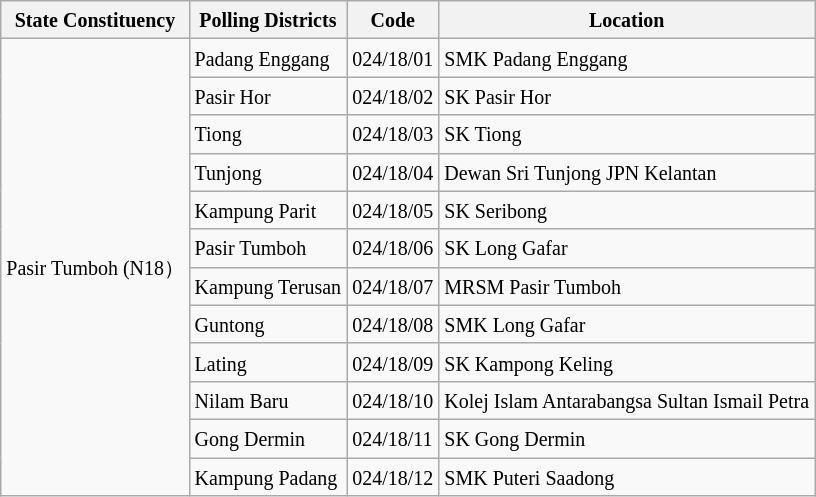<table class="wikitable sortable mw-collapsible">
<tr>
<th><small>State Constituency</small></th>
<th><small>Polling Districts</small></th>
<th><small>Code</small></th>
<th><small>Location</small></th>
</tr>
<tr>
<td rowspan="12"><small>Pasir Tumboh (N18）</small></td>
<td><small>Padang Enggang</small></td>
<td><small>024/18/01</small></td>
<td><small>SMK Padang Enggang</small></td>
</tr>
<tr>
<td><small>Pasir Hor</small></td>
<td><small>024/18/02</small></td>
<td><small>SK Pasir Hor</small></td>
</tr>
<tr>
<td><small>Tiong</small></td>
<td><small>024/18/03</small></td>
<td><small>SK Tiong</small></td>
</tr>
<tr>
<td><small>Tunjong</small></td>
<td><small>024/18/04</small></td>
<td><small>Dewan Sri Tunjong JPN Kelantan</small></td>
</tr>
<tr>
<td><small>Kampung Parit</small></td>
<td><small>024/18/05</small></td>
<td><small>SK Seribong</small></td>
</tr>
<tr>
<td><small>Pasir Tumboh</small></td>
<td><small>024/18/06</small></td>
<td><small>SK Long Gafar</small></td>
</tr>
<tr>
<td><small>Kampung Terusan</small></td>
<td><small>024/18/07</small></td>
<td><small>MRSM Pasir Tumboh</small></td>
</tr>
<tr>
<td><small>Guntong</small></td>
<td><small>024/18/08</small></td>
<td><small>SMK Long Gafar</small></td>
</tr>
<tr>
<td><small>Lating</small></td>
<td><small>024/18/09</small></td>
<td><small>SK Kampong Keling</small></td>
</tr>
<tr>
<td><small>Nilam Baru</small></td>
<td><small>024/18/10</small></td>
<td><small>Kolej Islam Antarabangsa Sultan Ismail Petra</small></td>
</tr>
<tr>
<td><small>Gong Dermin</small></td>
<td><small>024/18/11</small></td>
<td><small>SK Gong Dermin</small></td>
</tr>
<tr>
<td><small>Kampung Padang</small></td>
<td><small>024/18/12</small></td>
<td><small>SMK Puteri Saadong</small></td>
</tr>
</table>
